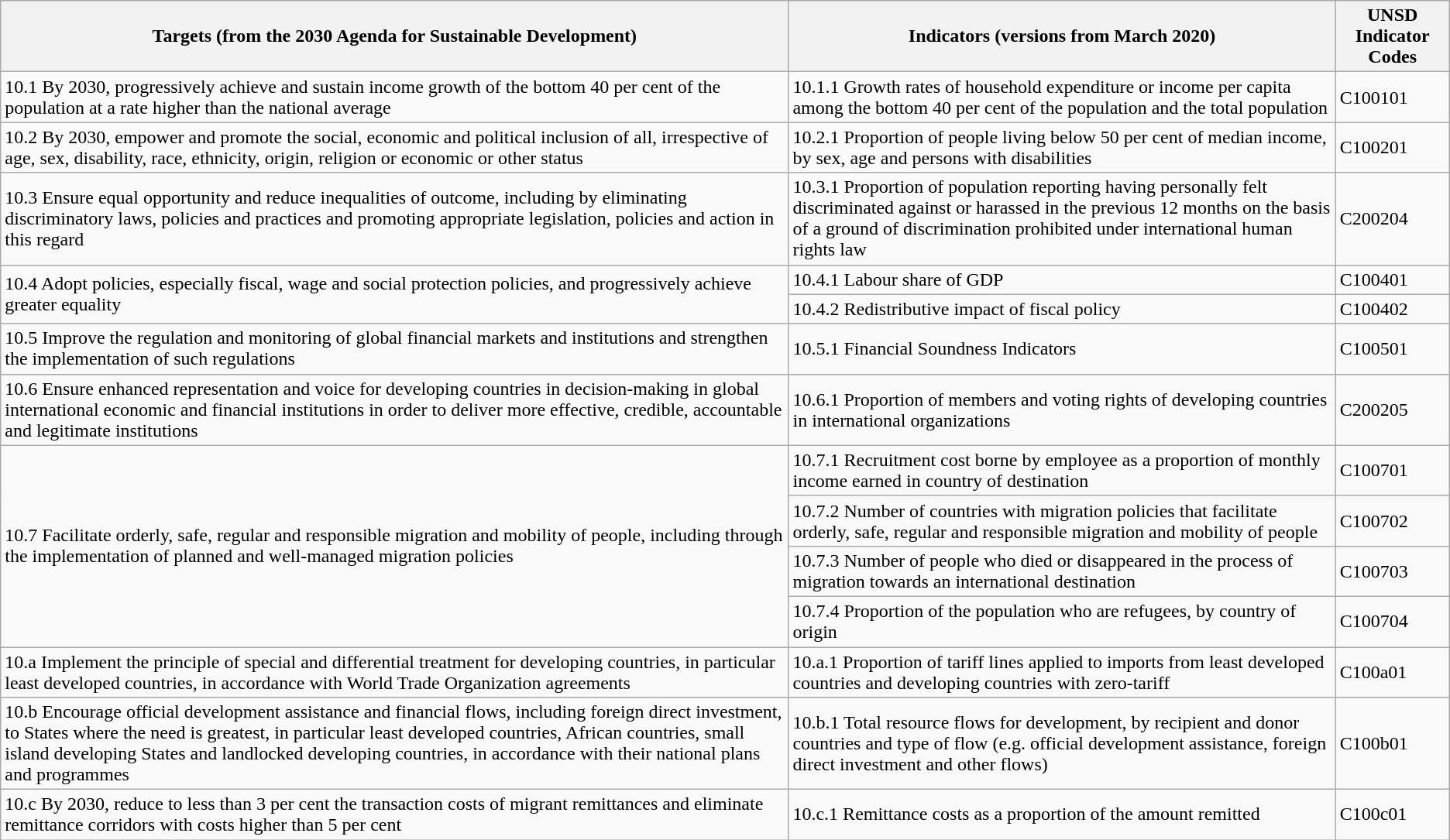<table class="wikitable">
<tr>
<th>Targets (from the 2030 Agenda for Sustainable Development)</th>
<th>Indicators (versions from March 2020)</th>
<th>UNSD Indicator Codes </th>
</tr>
<tr>
<td>10.1 By 2030, progressively achieve and sustain income growth of the bottom 40 per cent of the population at a rate higher than the national average</td>
<td>10.1.1 Growth rates of household expenditure or income per capita among the bottom 40 per cent of the population and the total population</td>
<td>C100101</td>
</tr>
<tr>
<td>10.2 By 2030, empower and promote the social, economic and political inclusion of all, irrespective of age, sex, disability, race, ethnicity, origin, religion or economic or other status</td>
<td>10.2.1 Proportion of people living below 50 per cent of median income, by sex, age and persons with disabilities</td>
<td>C100201</td>
</tr>
<tr>
<td>10.3 Ensure equal opportunity and reduce inequalities of outcome, including by eliminating discriminatory laws, policies and practices and promoting appropriate legislation, policies and action in this regard</td>
<td>10.3.1 Proportion of population reporting having personally felt discriminated against or harassed in the previous 12 months on the basis of a ground of discrimination prohibited under international human rights law</td>
<td>C200204</td>
</tr>
<tr>
<td colspan="1" rowspan="2">10.4 Adopt policies, especially fiscal, wage and social protection policies, and progressively achieve greater equality</td>
<td>10.4.1 Labour share of GDP</td>
<td>C100401</td>
</tr>
<tr>
<td>10.4.2 Redistributive impact of fiscal policy</td>
<td>C100402</td>
</tr>
<tr>
<td>10.5 Improve the regulation and monitoring of global financial markets and institutions and strengthen the implementation of such regulations</td>
<td>10.5.1 Financial Soundness Indicators</td>
<td>C100501</td>
</tr>
<tr>
<td>10.6 Ensure enhanced representation and voice for developing countries in decision-making in global international economic and financial institutions in order to deliver more effective, credible, accountable and legitimate institutions</td>
<td>10.6.1 Proportion of members and voting rights of developing countries in international organizations</td>
<td>C200205</td>
</tr>
<tr>
<td colspan="1" rowspan="4">10.7 Facilitate orderly, safe, regular and responsible migration and mobility of people, including through the implementation of planned and well-managed migration policies</td>
<td>10.7.1 Recruitment cost borne by employee as a proportion of monthly income earned in country of destination</td>
<td>C100701</td>
</tr>
<tr>
<td>10.7.2 Number of countries with migration policies that facilitate orderly, safe, regular and responsible migration and mobility of people</td>
<td>C100702</td>
</tr>
<tr>
<td>10.7.3 Number of people who died or disappeared in the process of migration towards an international destination</td>
<td>C100703</td>
</tr>
<tr>
<td>10.7.4 Proportion of the population who are refugees, by country of origin</td>
<td>C100704</td>
</tr>
<tr>
<td>10.a Implement the principle of special and differential treatment for developing countries, in particular least developed countries, in accordance with World Trade Organization agreements</td>
<td>10.a.1 Proportion of tariff lines applied to imports from least developed countries and developing countries with zero-tariff</td>
<td>C100a01</td>
</tr>
<tr>
<td>10.b Encourage official development assistance and financial flows, including foreign direct investment, to States where the need is greatest, in particular least developed countries, African countries, small island developing States and landlocked developing countries, in accordance with their national plans and programmes</td>
<td>10.b.1 Total resource flows for development, by recipient and donor countries and type of flow (e.g. official development assistance, foreign direct investment and other flows)</td>
<td>C100b01</td>
</tr>
<tr>
<td>10.c By 2030, reduce to less than 3 per cent the transaction costs of migrant remittances and eliminate remittance corridors with costs higher than 5 per cent</td>
<td>10.c.1 Remittance costs as a proportion of the amount remitted</td>
<td>C100c01</td>
</tr>
</table>
